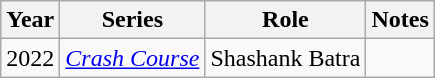<table class="wikitable sortable">
<tr>
<th scope="col">Year</th>
<th scope="col">Series</th>
<th scope="col">Role</th>
<th scope="col">Notes</th>
</tr>
<tr>
<td>2022</td>
<td><em><a href='#'>Crash Course</a></em></td>
<td>Shashank Batra</td>
<td></td>
</tr>
</table>
